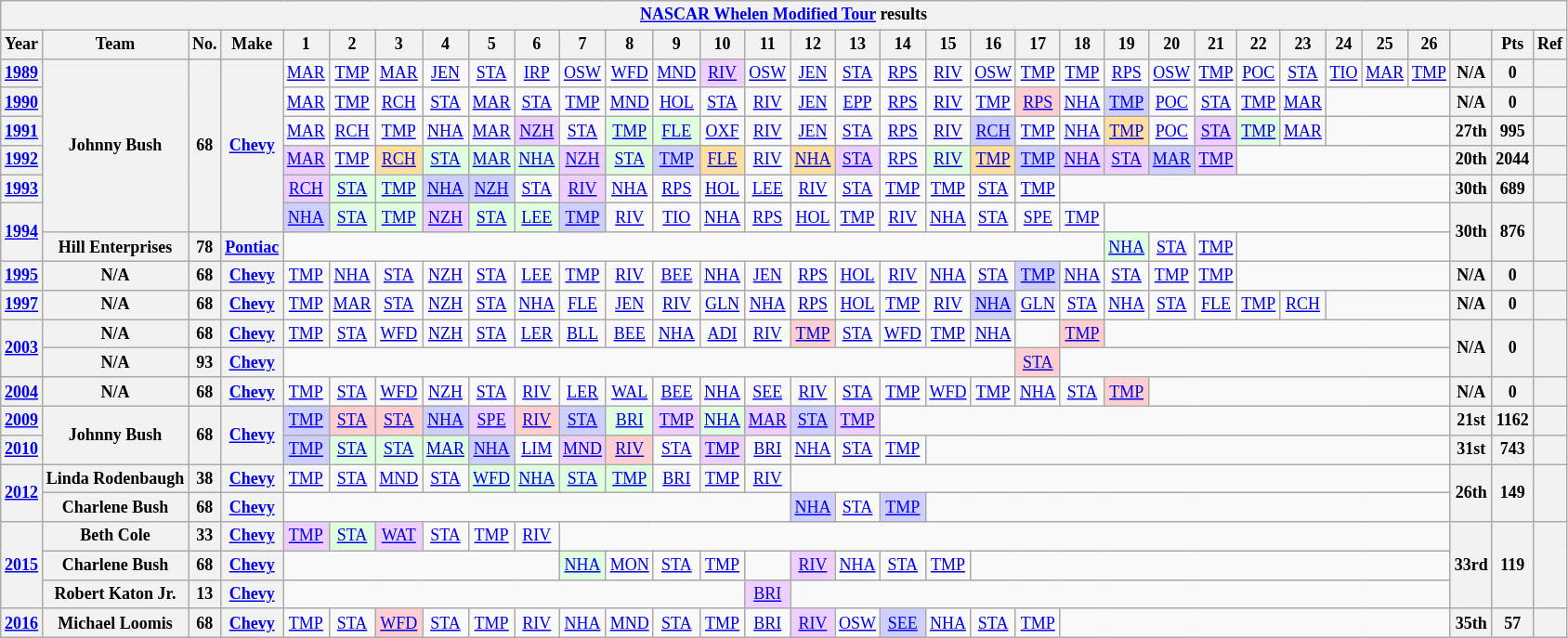<table class="wikitable" style="text-align:center; font-size:75%">
<tr>
<th colspan=38><a href='#'>NASCAR Whelen Modified Tour</a> results</th>
</tr>
<tr>
<th>Year</th>
<th>Team</th>
<th>No.</th>
<th>Make</th>
<th>1</th>
<th>2</th>
<th>3</th>
<th>4</th>
<th>5</th>
<th>6</th>
<th>7</th>
<th>8</th>
<th>9</th>
<th>10</th>
<th>11</th>
<th>12</th>
<th>13</th>
<th>14</th>
<th>15</th>
<th>16</th>
<th>17</th>
<th>18</th>
<th>19</th>
<th>20</th>
<th>21</th>
<th>22</th>
<th>23</th>
<th>24</th>
<th>25</th>
<th>26</th>
<th></th>
<th>Pts</th>
<th>Ref</th>
</tr>
<tr>
<th><a href='#'>1989</a></th>
<th rowspan=6>Johnny Bush</th>
<th rowspan=6>68</th>
<th rowspan=6><a href='#'>Chevy</a></th>
<td><a href='#'>MAR</a></td>
<td><a href='#'>TMP</a></td>
<td><a href='#'>MAR</a></td>
<td><a href='#'>JEN</a></td>
<td><a href='#'>STA</a></td>
<td><a href='#'>IRP</a></td>
<td><a href='#'>OSW</a></td>
<td><a href='#'>WFD</a></td>
<td><a href='#'>MND</a></td>
<td style="background:#EFCFFF;"><a href='#'>RIV</a><br></td>
<td><a href='#'>OSW</a></td>
<td><a href='#'>JEN</a></td>
<td><a href='#'>STA</a></td>
<td><a href='#'>RPS</a></td>
<td><a href='#'>RIV</a></td>
<td><a href='#'>OSW</a></td>
<td><a href='#'>TMP</a></td>
<td><a href='#'>TMP</a></td>
<td><a href='#'>RPS</a></td>
<td><a href='#'>OSW</a></td>
<td><a href='#'>TMP</a></td>
<td><a href='#'>POC</a></td>
<td><a href='#'>STA</a></td>
<td><a href='#'>TIO</a></td>
<td><a href='#'>MAR</a></td>
<td><a href='#'>TMP</a></td>
<th>N/A</th>
<th>0</th>
<th></th>
</tr>
<tr>
<th><a href='#'>1990</a></th>
<td><a href='#'>MAR</a></td>
<td><a href='#'>TMP</a></td>
<td><a href='#'>RCH</a></td>
<td><a href='#'>STA</a></td>
<td><a href='#'>MAR</a></td>
<td><a href='#'>STA</a></td>
<td><a href='#'>TMP</a></td>
<td><a href='#'>MND</a></td>
<td><a href='#'>HOL</a></td>
<td><a href='#'>STA</a></td>
<td><a href='#'>RIV</a></td>
<td><a href='#'>JEN</a></td>
<td><a href='#'>EPP</a></td>
<td><a href='#'>RPS</a></td>
<td><a href='#'>RIV</a></td>
<td><a href='#'>TMP</a></td>
<td style="background:#FFCFCF;"><a href='#'>RPS</a><br></td>
<td><a href='#'>NHA</a></td>
<td style="background:#CFCFFF;"><a href='#'>TMP</a><br></td>
<td><a href='#'>POC</a></td>
<td><a href='#'>STA</a></td>
<td><a href='#'>TMP</a></td>
<td><a href='#'>MAR</a></td>
<td colspan=3></td>
<th>N/A</th>
<th>0</th>
<th></th>
</tr>
<tr>
<th><a href='#'>1991</a></th>
<td><a href='#'>MAR</a></td>
<td><a href='#'>RCH</a></td>
<td><a href='#'>TMP</a></td>
<td><a href='#'>NHA</a></td>
<td><a href='#'>MAR</a></td>
<td style="background:#EFCFFF;"><a href='#'>NZH</a><br></td>
<td><a href='#'>STA</a></td>
<td style="background:#DFFFDF;"><a href='#'>TMP</a><br></td>
<td style="background:#DFFFDF;"><a href='#'>FLE</a><br></td>
<td><a href='#'>OXF</a></td>
<td><a href='#'>RIV</a></td>
<td><a href='#'>JEN</a></td>
<td><a href='#'>STA</a></td>
<td><a href='#'>RPS</a></td>
<td><a href='#'>RIV</a></td>
<td style="background:#CFCFFF;"><a href='#'>RCH</a><br></td>
<td><a href='#'>TMP</a></td>
<td><a href='#'>NHA</a></td>
<td style="background:#FFDF9F;"><a href='#'>TMP</a><br></td>
<td><a href='#'>POC</a></td>
<td style="background:#EFCFFF;"><a href='#'>STA</a><br></td>
<td style="background:#DFFFDF;"><a href='#'>TMP</a><br></td>
<td><a href='#'>MAR</a></td>
<td colspan=3></td>
<th>27th</th>
<th>995</th>
<th></th>
</tr>
<tr>
<th><a href='#'>1992</a></th>
<td style="background:#EFCFFF;"><a href='#'>MAR</a><br></td>
<td><a href='#'>TMP</a></td>
<td style="background:#FFDF9F;"><a href='#'>RCH</a><br></td>
<td style="background:#DFFFDF;"><a href='#'>STA</a><br></td>
<td style="background:#DFFFDF;"><a href='#'>MAR</a><br></td>
<td style="background:#DFFFDF;"><a href='#'>NHA</a><br></td>
<td style="background:#EFCFFF;"><a href='#'>NZH</a><br></td>
<td style="background:#DFFFDF;"><a href='#'>STA</a><br></td>
<td style="background:#CFCFFF;"><a href='#'>TMP</a><br></td>
<td style="background:#FFDF9F;"><a href='#'>FLE</a><br></td>
<td><a href='#'>RIV</a></td>
<td style="background:#FFDF9F;"><a href='#'>NHA</a><br></td>
<td style="background:#EFCFFF;"><a href='#'>STA</a><br></td>
<td><a href='#'>RPS</a></td>
<td style="background:#DFFFDF;"><a href='#'>RIV</a><br></td>
<td style="background:#FFDF9F;"><a href='#'>TMP</a><br></td>
<td style="background:#CFCFFF;"><a href='#'>TMP</a><br></td>
<td style="background:#EFCFFF;"><a href='#'>NHA</a><br></td>
<td style="background:#EFCFFF;"><a href='#'>STA</a><br></td>
<td style="background:#CFCFFF;"><a href='#'>MAR</a><br></td>
<td style="background:#EFCFFF;"><a href='#'>TMP</a><br></td>
<td colspan=5></td>
<th>20th</th>
<th>2044</th>
<th></th>
</tr>
<tr>
<th><a href='#'>1993</a></th>
<td style="background:#EFCFFF;"><a href='#'>RCH</a><br></td>
<td style="background:#DFFFDF;"><a href='#'>STA</a><br></td>
<td style="background:#DFFFDF;"><a href='#'>TMP</a><br></td>
<td style="background:#CFCFFF;"><a href='#'>NHA</a><br></td>
<td style="background:#CFCFFF;"><a href='#'>NZH</a><br></td>
<td><a href='#'>STA</a></td>
<td style="background:#EFCFFF;"><a href='#'>RIV</a><br></td>
<td><a href='#'>NHA</a></td>
<td><a href='#'>RPS</a></td>
<td><a href='#'>HOL</a></td>
<td><a href='#'>LEE</a></td>
<td><a href='#'>RIV</a></td>
<td><a href='#'>STA</a></td>
<td><a href='#'>TMP</a></td>
<td><a href='#'>TMP</a></td>
<td><a href='#'>STA</a></td>
<td><a href='#'>TMP</a></td>
<td colspan=9></td>
<th>30th</th>
<th>689</th>
<th></th>
</tr>
<tr>
<th rowspan=2><a href='#'>1994</a></th>
<td style="background:#CFCFFF;"><a href='#'>NHA</a><br></td>
<td style="background:#DFFFDF;"><a href='#'>STA</a><br></td>
<td style="background:#DFFFDF;"><a href='#'>TMP</a><br></td>
<td style="background:#EFCFFF;"><a href='#'>NZH</a><br></td>
<td style="background:#DFFFDF;"><a href='#'>STA</a><br></td>
<td style="background:#DFFFDF;"><a href='#'>LEE</a><br></td>
<td style="background:#CFCFFF;"><a href='#'>TMP</a><br></td>
<td><a href='#'>RIV</a></td>
<td><a href='#'>TIO</a></td>
<td><a href='#'>NHA</a></td>
<td><a href='#'>RPS</a></td>
<td><a href='#'>HOL</a></td>
<td><a href='#'>TMP</a></td>
<td><a href='#'>RIV</a></td>
<td><a href='#'>NHA</a></td>
<td><a href='#'>STA</a></td>
<td><a href='#'>SPE</a></td>
<td><a href='#'>TMP</a></td>
<td colspan=8></td>
<th rowspan=2>30th</th>
<th rowspan=2>876</th>
<th rowspan=2></th>
</tr>
<tr>
<th>Hill Enterprises</th>
<th>78</th>
<th><a href='#'>Pontiac</a></th>
<td colspan=18></td>
<td style="background:#DFFFDF;"><a href='#'>NHA</a><br></td>
<td><a href='#'>STA</a></td>
<td><a href='#'>TMP</a></td>
<td colspan=5></td>
</tr>
<tr>
<th><a href='#'>1995</a></th>
<th>N/A</th>
<th>68</th>
<th><a href='#'>Chevy</a></th>
<td><a href='#'>TMP</a></td>
<td><a href='#'>NHA</a></td>
<td><a href='#'>STA</a></td>
<td><a href='#'>NZH</a></td>
<td><a href='#'>STA</a></td>
<td><a href='#'>LEE</a></td>
<td><a href='#'>TMP</a></td>
<td><a href='#'>RIV</a></td>
<td><a href='#'>BEE</a></td>
<td><a href='#'>NHA</a></td>
<td><a href='#'>JEN</a></td>
<td><a href='#'>RPS</a></td>
<td><a href='#'>HOL</a></td>
<td><a href='#'>RIV</a></td>
<td><a href='#'>NHA</a></td>
<td><a href='#'>STA</a></td>
<td style="background:#CFCFFF;"><a href='#'>TMP</a><br></td>
<td><a href='#'>NHA</a></td>
<td><a href='#'>STA</a></td>
<td><a href='#'>TMP</a></td>
<td><a href='#'>TMP</a></td>
<td colspan=5></td>
<th>N/A</th>
<th>0</th>
<th></th>
</tr>
<tr>
<th><a href='#'>1997</a></th>
<th>N/A</th>
<th>68</th>
<th><a href='#'>Chevy</a></th>
<td><a href='#'>TMP</a></td>
<td><a href='#'>MAR</a></td>
<td><a href='#'>STA</a></td>
<td><a href='#'>NZH</a></td>
<td><a href='#'>STA</a></td>
<td><a href='#'>NHA</a></td>
<td><a href='#'>FLE</a></td>
<td><a href='#'>JEN</a></td>
<td><a href='#'>RIV</a></td>
<td><a href='#'>GLN</a></td>
<td><a href='#'>NHA</a></td>
<td><a href='#'>RPS</a></td>
<td><a href='#'>HOL</a></td>
<td><a href='#'>TMP</a></td>
<td><a href='#'>RIV</a></td>
<td style="background:#CFCFFF;"><a href='#'>NHA</a><br></td>
<td><a href='#'>GLN</a></td>
<td><a href='#'>STA</a></td>
<td><a href='#'>NHA</a></td>
<td><a href='#'>STA</a></td>
<td><a href='#'>FLE</a></td>
<td><a href='#'>TMP</a></td>
<td><a href='#'>RCH</a></td>
<td colspan=3></td>
<th>N/A</th>
<th>0</th>
<th></th>
</tr>
<tr>
<th rowspan=2><a href='#'>2003</a></th>
<th>N/A</th>
<th>68</th>
<th><a href='#'>Chevy</a></th>
<td><a href='#'>TMP</a></td>
<td><a href='#'>STA</a></td>
<td><a href='#'>WFD</a></td>
<td><a href='#'>NZH</a></td>
<td><a href='#'>STA</a></td>
<td><a href='#'>LER</a></td>
<td><a href='#'>BLL</a></td>
<td><a href='#'>BEE</a></td>
<td><a href='#'>NHA</a></td>
<td><a href='#'>ADI</a></td>
<td><a href='#'>RIV</a></td>
<td style="background:#FFCFCF;"><a href='#'>TMP</a><br></td>
<td><a href='#'>STA</a></td>
<td><a href='#'>WFD</a></td>
<td><a href='#'>TMP</a></td>
<td><a href='#'>NHA</a></td>
<td></td>
<td style="background:#FFCFCF;"><a href='#'>TMP</a><br></td>
<td colspan=8></td>
<th rowspan=2>N/A</th>
<th rowspan=2>0</th>
<th rowspan=2></th>
</tr>
<tr>
<th>N/A</th>
<th>93</th>
<th><a href='#'>Chevy</a></th>
<td colspan=16></td>
<td style="background:#FFCFCF;"><a href='#'>STA</a><br></td>
<td colspan=9></td>
</tr>
<tr>
<th><a href='#'>2004</a></th>
<th>N/A</th>
<th>68</th>
<th><a href='#'>Chevy</a></th>
<td><a href='#'>TMP</a></td>
<td><a href='#'>STA</a></td>
<td><a href='#'>WFD</a></td>
<td><a href='#'>NZH</a></td>
<td><a href='#'>STA</a></td>
<td><a href='#'>RIV</a></td>
<td><a href='#'>LER</a></td>
<td><a href='#'>WAL</a></td>
<td><a href='#'>BEE</a></td>
<td><a href='#'>NHA</a></td>
<td><a href='#'>SEE</a></td>
<td><a href='#'>RIV</a></td>
<td><a href='#'>STA</a></td>
<td><a href='#'>TMP</a></td>
<td><a href='#'>WFD</a></td>
<td><a href='#'>TMP</a></td>
<td><a href='#'>NHA</a></td>
<td><a href='#'>STA</a></td>
<td style="background:#FFCFCF;"><a href='#'>TMP</a><br></td>
<td colspan=7></td>
<th>N/A</th>
<th>0</th>
<th></th>
</tr>
<tr>
<th><a href='#'>2009</a></th>
<th rowspan=2>Johnny Bush</th>
<th rowspan=2>68</th>
<th rowspan=2><a href='#'>Chevy</a></th>
<td style="background:#CFCFFF;"><a href='#'>TMP</a><br></td>
<td style="background:#FFCFCF;"><a href='#'>STA</a><br></td>
<td style="background:#FFCFCF;"><a href='#'>STA</a><br></td>
<td style="background:#CFCFFF;"><a href='#'>NHA</a><br></td>
<td style="background:#EFCFFF;"><a href='#'>SPE</a><br></td>
<td style="background:#FFCFCF;"><a href='#'>RIV</a><br></td>
<td style="background:#CFCFFF;"><a href='#'>STA</a><br></td>
<td style="background:#DFFFDF;"><a href='#'>BRI</a><br></td>
<td style="background:#EFCFFF;"><a href='#'>TMP</a><br></td>
<td style="background:#DFFFDF;"><a href='#'>NHA</a><br></td>
<td style="background:#EFCFFF;"><a href='#'>MAR</a><br></td>
<td style="background:#CFCFFF;"><a href='#'>STA</a><br></td>
<td style="background:#EFCFFF;"><a href='#'>TMP</a><br></td>
<td colspan=13></td>
<th>21st</th>
<th>1162</th>
<th></th>
</tr>
<tr>
<th><a href='#'>2010</a></th>
<td style="background:#CFCFFF;"><a href='#'>TMP</a><br></td>
<td style="background:#DFFFDF;"><a href='#'>STA</a><br></td>
<td style="background:#DFFFDF;"><a href='#'>STA</a><br></td>
<td style="background:#DFFFDF;"><a href='#'>MAR</a><br></td>
<td style="background:#CFCFFF;"><a href='#'>NHA</a><br></td>
<td><a href='#'>LIM</a></td>
<td style="background:#EFCFFF;"><a href='#'>MND</a><br></td>
<td style="background:#FFCFCF;"><a href='#'>RIV</a><br></td>
<td><a href='#'>STA</a></td>
<td style="background:#EFCFFF;"><a href='#'>TMP</a><br></td>
<td><a href='#'>BRI</a></td>
<td><a href='#'>NHA</a></td>
<td><a href='#'>STA</a></td>
<td><a href='#'>TMP</a></td>
<td colspan=12></td>
<th>31st</th>
<th>743</th>
<th></th>
</tr>
<tr>
<th rowspan=2><a href='#'>2012</a></th>
<th>Linda Rodenbaugh</th>
<th>38</th>
<th><a href='#'>Chevy</a></th>
<td><a href='#'>TMP</a></td>
<td><a href='#'>STA</a></td>
<td><a href='#'>MND</a></td>
<td><a href='#'>STA</a></td>
<td style="background:#DFFFDF;"><a href='#'>WFD</a><br></td>
<td style="background:#DFFFDF;"><a href='#'>NHA</a><br></td>
<td style="background:#DFFFDF;"><a href='#'>STA</a><br></td>
<td style="background:#DFFFDF;"><a href='#'>TMP</a><br></td>
<td><a href='#'>BRI</a></td>
<td><a href='#'>TMP</a></td>
<td><a href='#'>RIV</a></td>
<td colspan=15></td>
<th rowspan=2>26th</th>
<th rowspan=2>149</th>
<th rowspan=2></th>
</tr>
<tr>
<th>Charlene Bush</th>
<th>68</th>
<th><a href='#'>Chevy</a></th>
<td colspan=11></td>
<td style="background:#CFCFFF;"><a href='#'>NHA</a><br></td>
<td><a href='#'>STA</a></td>
<td style="background:#CFCFFF;"><a href='#'>TMP</a><br></td>
<td colspan=12></td>
</tr>
<tr>
<th rowspan=3><a href='#'>2015</a></th>
<th>Beth Cole</th>
<th>33</th>
<th><a href='#'>Chevy</a></th>
<td style="background:#EFCFFF;"><a href='#'>TMP</a><br></td>
<td style="background:#DFFFDF;"><a href='#'>STA</a><br></td>
<td style="background:#EFCFFF;"><a href='#'>WAT</a><br></td>
<td><a href='#'>STA</a></td>
<td><a href='#'>TMP</a></td>
<td><a href='#'>RIV</a></td>
<td colspan=20></td>
<th rowspan=3>33rd</th>
<th rowspan=3>119</th>
<th rowspan=3></th>
</tr>
<tr>
<th>Charlene Bush</th>
<th>68</th>
<th><a href='#'>Chevy</a></th>
<td colspan=6></td>
<td style="background:#DFFFDF;"><a href='#'>NHA</a><br></td>
<td><a href='#'>MON</a></td>
<td><a href='#'>STA</a></td>
<td><a href='#'>TMP</a></td>
<td></td>
<td style="background:#EFCFFF;"><a href='#'>RIV</a><br></td>
<td><a href='#'>NHA</a></td>
<td><a href='#'>STA</a></td>
<td><a href='#'>TMP</a></td>
<td colspan=11></td>
</tr>
<tr>
<th>Robert Katon Jr.</th>
<th>13</th>
<th><a href='#'>Chevy</a></th>
<td colspan=10></td>
<td style="background:#EFCFFF;"><a href='#'>BRI</a><br></td>
<td colspan=15></td>
</tr>
<tr>
<th><a href='#'>2016</a></th>
<th>Michael Loomis</th>
<th>68</th>
<th><a href='#'>Chevy</a></th>
<td><a href='#'>TMP</a></td>
<td><a href='#'>STA</a></td>
<td style="background:#FFCFCF;"><a href='#'>WFD</a><br></td>
<td><a href='#'>STA</a></td>
<td><a href='#'>TMP</a></td>
<td><a href='#'>RIV</a></td>
<td><a href='#'>NHA</a></td>
<td><a href='#'>MND</a></td>
<td><a href='#'>STA</a></td>
<td><a href='#'>TMP</a></td>
<td><a href='#'>BRI</a></td>
<td style="background:#EFCFFF;"><a href='#'>RIV</a><br></td>
<td><a href='#'>OSW</a></td>
<td style="background:#CFCFFF;"><a href='#'>SEE</a><br></td>
<td><a href='#'>NHA</a></td>
<td><a href='#'>STA</a></td>
<td><a href='#'>TMP</a></td>
<td colspan=9></td>
<th>35th</th>
<th>57</th>
<th></th>
</tr>
</table>
